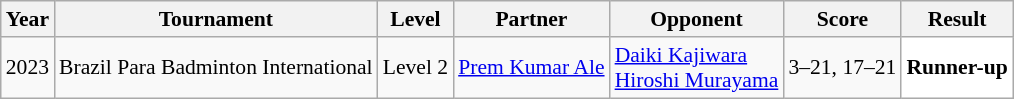<table class="sortable wikitable" style="font-size: 90%;">
<tr>
<th>Year</th>
<th>Tournament</th>
<th>Level</th>
<th>Partner</th>
<th>Opponent</th>
<th>Score</th>
<th>Result</th>
</tr>
<tr>
<td align="center">2023</td>
<td align="left">Brazil Para Badminton International</td>
<td align="left">Level 2</td>
<td align="left"> <a href='#'>Prem Kumar Ale</a></td>
<td align="left"> <a href='#'>Daiki Kajiwara</a><br>  <a href='#'>Hiroshi Murayama</a></td>
<td align="left">3–21, 17–21</td>
<td style="text-align:left; background:white"> <strong>Runner-up</strong></td>
</tr>
</table>
